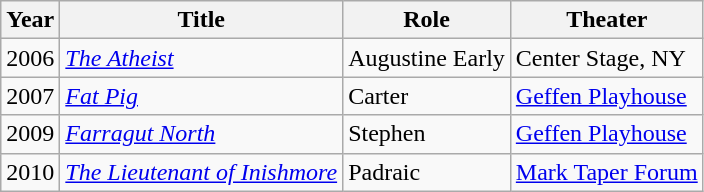<table class="wikitable">
<tr>
<th>Year</th>
<th>Title</th>
<th>Role</th>
<th>Theater</th>
</tr>
<tr>
<td>2006</td>
<td><em><a href='#'>The Atheist</a></em></td>
<td>Augustine Early</td>
<td>Center Stage, NY</td>
</tr>
<tr>
<td>2007</td>
<td><em><a href='#'>Fat Pig</a></em></td>
<td>Carter</td>
<td><a href='#'>Geffen Playhouse</a></td>
</tr>
<tr>
<td>2009</td>
<td><em><a href='#'>Farragut North</a></em></td>
<td>Stephen</td>
<td><a href='#'>Geffen Playhouse</a></td>
</tr>
<tr>
<td>2010</td>
<td><em><a href='#'>The Lieutenant of Inishmore</a></em></td>
<td>Padraic</td>
<td><a href='#'>Mark Taper Forum</a></td>
</tr>
</table>
